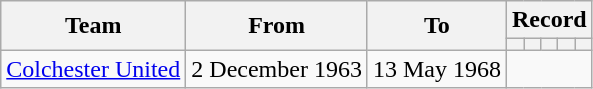<table class=wikitable style="text-align: center">
<tr>
<th rowspan=2>Team</th>
<th rowspan=2>From</th>
<th rowspan=2>To</th>
<th colspan=5>Record</th>
</tr>
<tr>
<th></th>
<th></th>
<th></th>
<th></th>
<th></th>
</tr>
<tr>
<td align=left><a href='#'>Colchester United</a></td>
<td align=left>2 December 1963</td>
<td align=left>13 May 1968<br></td>
</tr>
</table>
